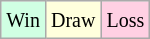<table class="wikitable">
<tr>
<td style="background:#d0ffe3;"><small>Win</small></td>
<td style="background:#ffd;"><small>Draw</small></td>
<td style="background:#ffd0e3;"><small>Loss</small></td>
</tr>
</table>
